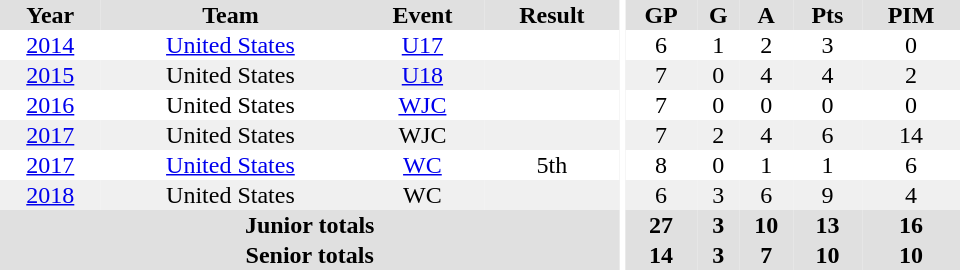<table border="0" cellpadding="1" cellspacing="0" id="Table3" style="text-align:center; width:40em">
<tr ALIGN="center" bgcolor="#e0e0e0">
<th>Year</th>
<th>Team</th>
<th>Event</th>
<th>Result</th>
<th rowspan="100" bgcolor="#ffffff"></th>
<th>GP</th>
<th>G</th>
<th>A</th>
<th>Pts</th>
<th>PIM</th>
</tr>
<tr>
<td><a href='#'>2014</a></td>
<td><a href='#'>United States</a></td>
<td><a href='#'>U17</a></td>
<td></td>
<td>6</td>
<td>1</td>
<td>2</td>
<td>3</td>
<td>0</td>
</tr>
<tr bgcolor="#f0f0f0">
<td><a href='#'>2015</a></td>
<td>United States</td>
<td><a href='#'>U18</a></td>
<td></td>
<td>7</td>
<td>0</td>
<td>4</td>
<td>4</td>
<td>2</td>
</tr>
<tr>
<td><a href='#'>2016</a></td>
<td>United States</td>
<td><a href='#'>WJC</a></td>
<td></td>
<td>7</td>
<td>0</td>
<td>0</td>
<td>0</td>
<td>0</td>
</tr>
<tr bgcolor="#f0f0f0">
<td><a href='#'>2017</a></td>
<td>United States</td>
<td>WJC</td>
<td></td>
<td>7</td>
<td>2</td>
<td>4</td>
<td>6</td>
<td>14</td>
</tr>
<tr>
<td><a href='#'>2017</a></td>
<td><a href='#'>United States</a></td>
<td><a href='#'>WC</a></td>
<td>5th</td>
<td>8</td>
<td>0</td>
<td>1</td>
<td>1</td>
<td>6</td>
</tr>
<tr bgcolor="#f0f0f0">
<td><a href='#'>2018</a></td>
<td>United States</td>
<td>WC</td>
<td></td>
<td>6</td>
<td>3</td>
<td>6</td>
<td>9</td>
<td>4</td>
</tr>
<tr ALIGN="center" bgcolor="#e0e0e0">
<th colspan=4>Junior totals</th>
<th>27</th>
<th>3</th>
<th>10</th>
<th>13</th>
<th>16</th>
</tr>
<tr ALIGN="center" bgcolor="#e0e0e0">
<th colspan=4>Senior totals</th>
<th>14</th>
<th>3</th>
<th>7</th>
<th>10</th>
<th>10</th>
</tr>
</table>
